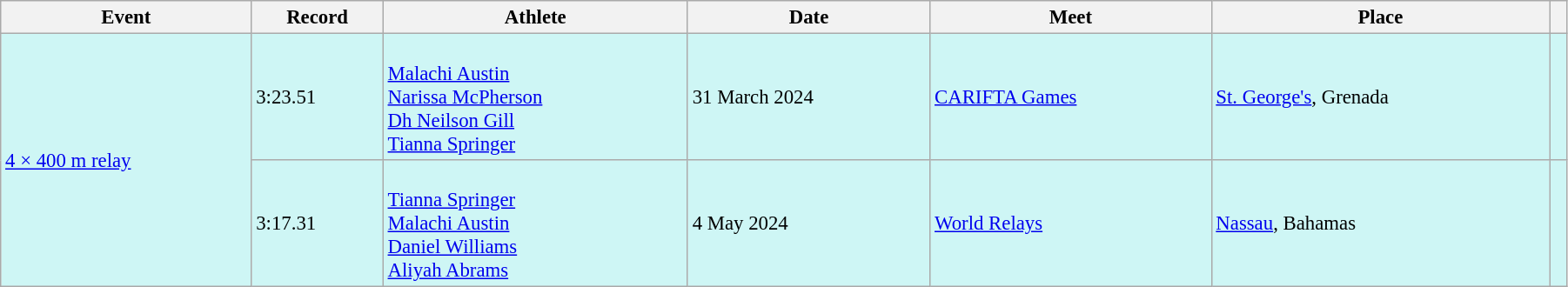<table class="wikitable" style="font-size: 95%; width: 95%;">
<tr>
<th>Event</th>
<th>Record</th>
<th>Athlete</th>
<th>Date</th>
<th>Meet</th>
<th>Place</th>
<th></th>
</tr>
<tr style="background:#cef6f5;">
<td rowspan=2><a href='#'>4 × 400 m relay</a></td>
<td>3:23.51</td>
<td><br><a href='#'>Malachi Austin</a><br><a href='#'>Narissa McPherson</a><br><a href='#'>Dh Neilson Gill</a><br><a href='#'>Tianna Springer</a></td>
<td>31 March 2024</td>
<td><a href='#'>CARIFTA Games</a></td>
<td><a href='#'>St. George's</a>, Grenada</td>
<td></td>
</tr>
<tr bgcolor=#CEF6F5>
<td>3:17.31</td>
<td><br><a href='#'>Tianna Springer</a><br><a href='#'>Malachi Austin</a><br><a href='#'>Daniel Williams</a><br><a href='#'>Aliyah Abrams</a></td>
<td>4 May 2024</td>
<td><a href='#'>World Relays</a></td>
<td><a href='#'>Nassau</a>, Bahamas</td>
<td></td>
</tr>
</table>
